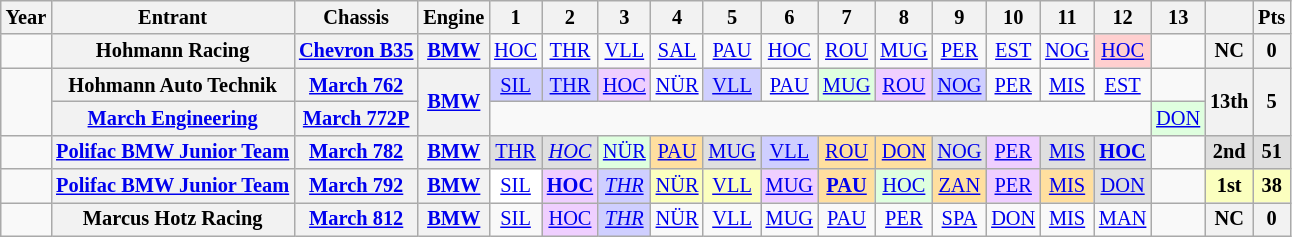<table class="wikitable" style="text-align:center; font-size:85%">
<tr>
<th>Year</th>
<th>Entrant</th>
<th>Chassis</th>
<th>Engine</th>
<th>1</th>
<th>2</th>
<th>3</th>
<th>4</th>
<th>5</th>
<th>6</th>
<th>7</th>
<th>8</th>
<th>9</th>
<th>10</th>
<th>11</th>
<th>12</th>
<th>13</th>
<th></th>
<th>Pts</th>
</tr>
<tr>
<td></td>
<th nowrap>Hohmann Racing</th>
<th nowrap><a href='#'>Chevron B35</a></th>
<th nowrap><a href='#'>BMW</a></th>
<td><a href='#'>HOC</a></td>
<td><a href='#'>THR</a></td>
<td><a href='#'>VLL</a></td>
<td><a href='#'>SAL</a></td>
<td><a href='#'>PAU</a></td>
<td><a href='#'>HOC</a></td>
<td><a href='#'>ROU</a></td>
<td><a href='#'>MUG</a></td>
<td><a href='#'>PER</a></td>
<td><a href='#'>EST</a></td>
<td><a href='#'>NOG</a></td>
<td style="background:#FFCFCF;"><a href='#'>HOC</a><br></td>
<td></td>
<th>NC</th>
<th>0</th>
</tr>
<tr>
<td rowspan=2></td>
<th nowrap>Hohmann Auto Technik</th>
<th nowrap><a href='#'>March 762</a></th>
<th rowspan=2 nowrap><a href='#'>BMW</a></th>
<td style="background:#CFCFFF;"><a href='#'>SIL</a><br></td>
<td style="background:#CFCFFF;"><a href='#'>THR</a><br></td>
<td style="background:#EFCFFF;"><a href='#'>HOC</a><br></td>
<td><a href='#'>NÜR</a></td>
<td style="background:#CFCFFF;"><a href='#'>VLL</a><br></td>
<td><a href='#'>PAU</a></td>
<td style="background:#DFFFDF;"><a href='#'>MUG</a><br></td>
<td style="background:#EFCFFF;"><a href='#'>ROU</a><br></td>
<td style="background:#CFCFFF;"><a href='#'>NOG</a><br></td>
<td><a href='#'>PER</a></td>
<td><a href='#'>MIS</a></td>
<td><a href='#'>EST</a></td>
<td></td>
<th rowspan=2>13th</th>
<th rowspan=2>5</th>
</tr>
<tr>
<th nowrap><a href='#'>March Engineering</a></th>
<th nowrap><a href='#'>March 772P</a></th>
<td colspan=12></td>
<td style="background:#DFFFDF;"><a href='#'>DON</a><br></td>
</tr>
<tr>
<td></td>
<th nowrap><a href='#'>Polifac BMW Junior Team</a></th>
<th nowrap><a href='#'>March 782</a></th>
<th nowrap><a href='#'>BMW</a></th>
<td style="background:#DFDFDF;"><a href='#'>THR</a><br></td>
<td style="background:#DFDFDF;"><em><a href='#'>HOC</a></em><br></td>
<td style="background:#DFFFDF;"><a href='#'>NÜR</a><br></td>
<td style="background:#FFDF9F;"><a href='#'>PAU</a><br></td>
<td style="background:#DFDFDF;"><a href='#'>MUG</a><br></td>
<td style="background:#CFCFFF;"><a href='#'>VLL</a><br></td>
<td style="background:#FFDF9F;"><a href='#'>ROU</a><br></td>
<td style="background:#FFDF9F;"><a href='#'>DON</a><br></td>
<td style="background:#DFDFDF;"><a href='#'>NOG</a><br></td>
<td style="background:#EFCFFF;"><a href='#'>PER</a><br></td>
<td style="background:#DFDFDF;"><a href='#'>MIS</a><br></td>
<td style="background:#DFDFDF;"><strong><a href='#'>HOC</a></strong><br></td>
<td></td>
<td style="background:#DFDFDF;"><strong>2nd</strong></td>
<td style="background:#DFDFDF;"><strong>51</strong></td>
</tr>
<tr>
<td></td>
<th nowrap><a href='#'>Polifac BMW Junior Team</a></th>
<th nowrap><a href='#'>March 792</a></th>
<th nowrap><a href='#'>BMW</a></th>
<td style="background:#FFFFFF;"><a href='#'>SIL</a><br></td>
<td style="background:#EFCFFF;"><strong><a href='#'>HOC</a></strong><br></td>
<td style="background:#CFCFFF;"><em><a href='#'>THR</a></em><br></td>
<td style="background:#FBFFBF;"><a href='#'>NÜR</a><br></td>
<td style="background:#FBFFBF;"><a href='#'>VLL</a><br></td>
<td style="background:#EFCFFF;"><a href='#'>MUG</a><br></td>
<td style="background:#FFDF9F;"><strong><a href='#'>PAU</a></strong><br></td>
<td style="background:#DFFFDF;"><a href='#'>HOC</a><br></td>
<td style="background:#FFDF9F;"><a href='#'>ZAN</a><br></td>
<td style="background:#EFCFFF;"><a href='#'>PER</a><br></td>
<td style="background:#FFDF9F;"><a href='#'>MIS</a><br></td>
<td style="background:#DFDFDF;"><a href='#'>DON</a><br></td>
<td></td>
<td style="background:#FBFFBF;"><strong>1st</strong></td>
<td style="background:#FBFFBF;"><strong>38</strong></td>
</tr>
<tr>
<td></td>
<th nowrap>Marcus Hotz Racing</th>
<th nowrap><a href='#'>March 812</a></th>
<th nowrap><a href='#'>BMW</a></th>
<td><a href='#'>SIL</a></td>
<td style="background:#EFCFFF;"><a href='#'>HOC</a><br></td>
<td style="background:#CFCFFF;"><em><a href='#'>THR</a></em><br></td>
<td><a href='#'>NÜR</a></td>
<td><a href='#'>VLL</a></td>
<td><a href='#'>MUG</a></td>
<td><a href='#'>PAU</a></td>
<td><a href='#'>PER</a></td>
<td><a href='#'>SPA</a></td>
<td><a href='#'>DON</a></td>
<td><a href='#'>MIS</a></td>
<td><a href='#'>MAN</a></td>
<td></td>
<th>NC</th>
<th>0</th>
</tr>
</table>
